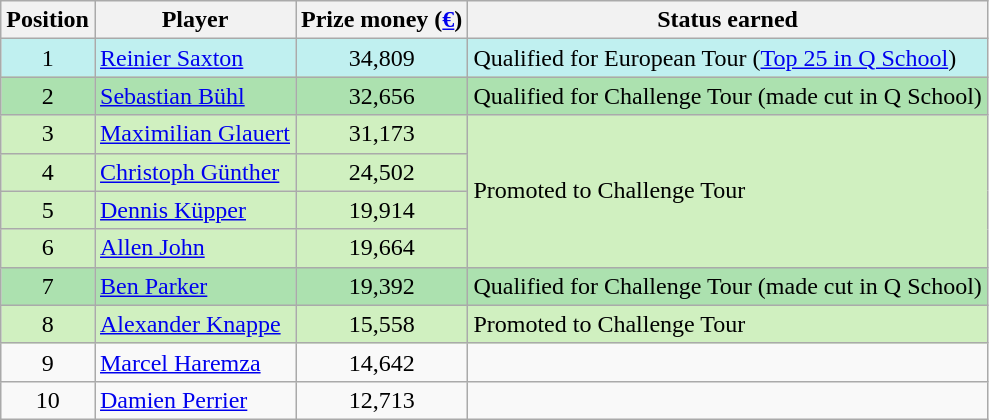<table class=wikitable>
<tr>
<th>Position</th>
<th>Player</th>
<th>Prize money (<a href='#'>€</a>)</th>
<th>Status earned</th>
</tr>
<tr style="background:#C0F0F0;">
<td align=center>1</td>
<td> <a href='#'>Reinier Saxton</a></td>
<td align=center>34,809</td>
<td>Qualified for European Tour (<a href='#'>Top 25 in Q School</a>)</td>
</tr>
<tr style="background:#ACE1AF;">
<td align=center>2</td>
<td> <a href='#'>Sebastian Bühl</a></td>
<td align=center>32,656</td>
<td>Qualified for Challenge Tour (made cut in Q School)</td>
</tr>
<tr style="background:#D0F0C0;">
<td align=center>3</td>
<td> <a href='#'>Maximilian Glauert</a></td>
<td align=center>31,173</td>
<td rowspan=4>Promoted to Challenge Tour</td>
</tr>
<tr style="background:#D0F0C0;">
<td align=center>4</td>
<td> <a href='#'>Christoph Günther</a></td>
<td align=center>24,502</td>
</tr>
<tr style="background:#D0F0C0;">
<td align=center>5</td>
<td> <a href='#'>Dennis Küpper</a></td>
<td align=center>19,914</td>
</tr>
<tr style="background:#D0F0C0;">
<td align=center>6</td>
<td> <a href='#'>Allen John</a></td>
<td align=center>19,664</td>
</tr>
<tr style="background:#ACE1AF;">
<td align=center>7</td>
<td> <a href='#'>Ben Parker</a></td>
<td align=center>19,392</td>
<td>Qualified for Challenge Tour (made cut in Q School)</td>
</tr>
<tr style="background:#D0F0C0;">
<td align=center>8</td>
<td> <a href='#'>Alexander Knappe</a></td>
<td align=center>15,558</td>
<td>Promoted to Challenge Tour</td>
</tr>
<tr>
<td align=center>9</td>
<td> <a href='#'>Marcel Haremza</a></td>
<td align=center>14,642</td>
<td></td>
</tr>
<tr>
<td align=center>10</td>
<td> <a href='#'>Damien Perrier</a></td>
<td align=center>12,713</td>
<td></td>
</tr>
</table>
